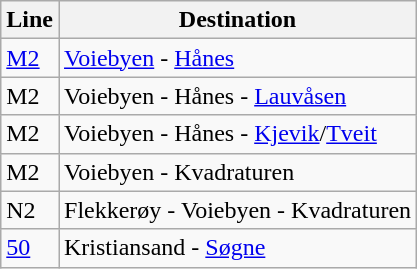<table class="wikitable sortable">
<tr>
<th>Line</th>
<th>Destination</th>
</tr>
<tr>
<td><a href='#'>M2</a></td>
<td><a href='#'>Voiebyen</a> - <a href='#'>Hånes</a></td>
</tr>
<tr>
<td>M2</td>
<td>Voiebyen - Hånes - <a href='#'>Lauvåsen</a></td>
</tr>
<tr>
<td>M2</td>
<td>Voiebyen - Hånes - <a href='#'>Kjevik</a>/<a href='#'>Tveit</a></td>
</tr>
<tr>
<td>M2</td>
<td>Voiebyen - Kvadraturen</td>
</tr>
<tr>
<td>N2</td>
<td>Flekkerøy - Voiebyen - Kvadraturen</td>
</tr>
<tr>
<td><a href='#'>50</a></td>
<td>Kristiansand - <a href='#'>Søgne</a></td>
</tr>
</table>
